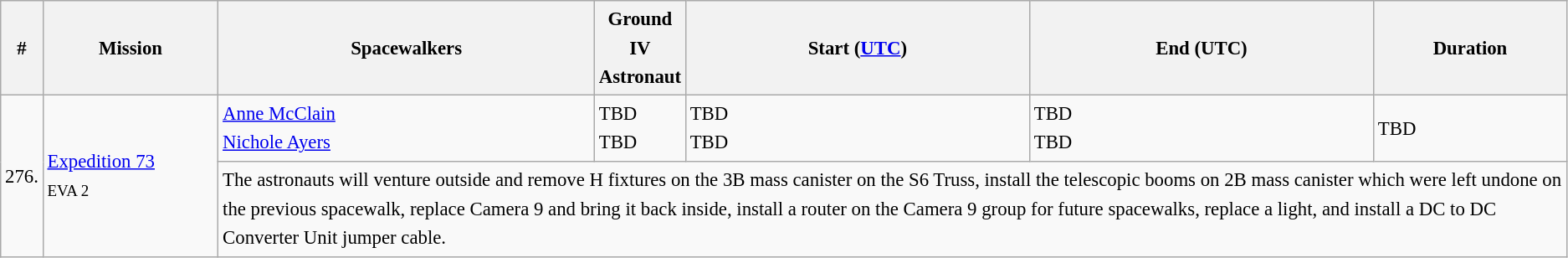<table class="wikitable sortable sticky-header" style="font-size:0.95em; line-height:1.5em;">
<tr>
<th scope="col" width="25">#</th>
<th scope="col" width="135">Mission</th>
<th scope="col" width="300">Spacewalkers</th>
<th scope="col">Ground IV Astronaut</th>
<th scope="col" width="275">Start (<a href='#'>UTC</a>)</th>
<th scope="col" width="275">End (UTC)</th>
<th scope="col" width="150">Duration</th>
</tr>
<tr>
<td rowspan="2">276.</td>
<td rowspan="2"><a href='#'>Expedition 73</a><br><small>EVA 2</small><br></td>
<td> <a href='#'>Anne McClain</a><br> <a href='#'>Nichole Ayers</a></td>
<td> TBD<br> TBD</td>
<td>TBD<br>TBD</td>
<td>TBD<br>TBD</td>
<td>TBD</td>
</tr>
<tr>
<td colspan="5">The astronauts will venture outside and remove H fixtures on the 3B mass canister on the S6 Truss, install the telescopic booms on 2B mass canister which were left undone on the previous spacewalk, replace Camera 9 and bring it back inside, install a router on the Camera 9 group for future spacewalks, replace a light, and install a DC to DC Converter Unit jumper cable.</td>
</tr>
</table>
